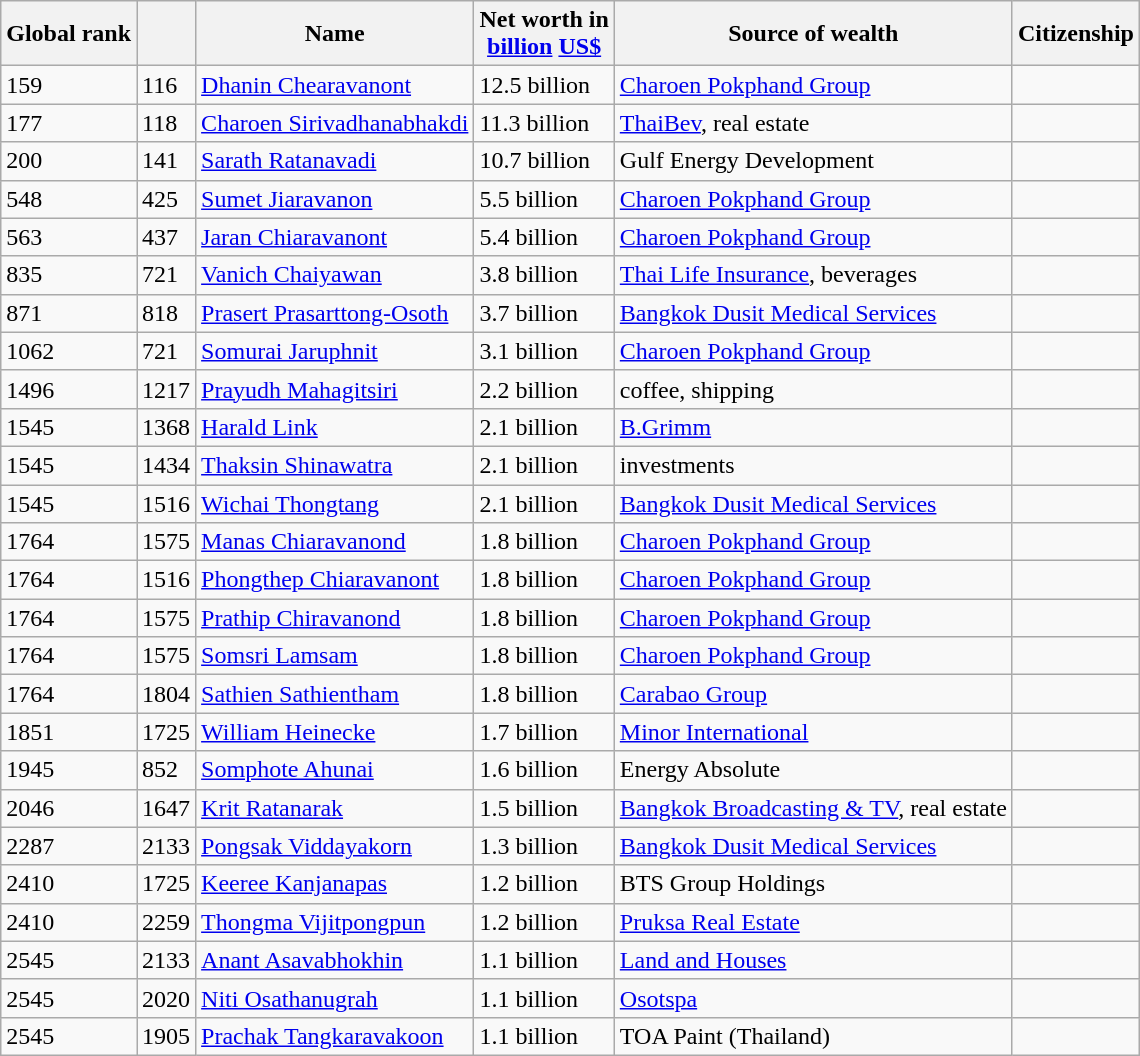<table class="wikitable sortable">
<tr>
<th>Global rank</th>
<th></th>
<th>Name</th>
<th>Net worth in<br><a href='#'>billion</a> <a href='#'>US$</a></th>
<th>Source of wealth</th>
<th>Citizenship</th>
</tr>
<tr>
<td>159 </td>
<td>116</td>
<td><a href='#'>Dhanin Chearavanont</a></td>
<td>12.5 billion</td>
<td><a href='#'>Charoen Pokphand Group</a></td>
<td></td>
</tr>
<tr>
<td>177 </td>
<td>118</td>
<td><a href='#'>Charoen Sirivadhanabhakdi</a></td>
<td>11.3 billion</td>
<td><a href='#'>ThaiBev</a>, real estate</td>
<td></td>
</tr>
<tr>
<td>200 </td>
<td>141</td>
<td><a href='#'>Sarath Ratanavadi</a></td>
<td>10.7 billion</td>
<td>Gulf Energy Development</td>
<td></td>
</tr>
<tr>
<td>548 </td>
<td>425</td>
<td><a href='#'>Sumet Jiaravanon</a></td>
<td>5.5 billion</td>
<td><a href='#'>Charoen Pokphand Group</a></td>
<td></td>
</tr>
<tr>
<td>563 </td>
<td>437</td>
<td><a href='#'>Jaran Chiaravanont</a></td>
<td>5.4 billion</td>
<td><a href='#'>Charoen Pokphand Group</a></td>
<td></td>
</tr>
<tr>
<td>835 </td>
<td>721</td>
<td><a href='#'>Vanich Chaiyawan</a></td>
<td>3.8 billion</td>
<td><a href='#'>Thai Life Insurance</a>, beverages</td>
<td></td>
</tr>
<tr>
<td>871 </td>
<td>818</td>
<td><a href='#'>Prasert Prasarttong-Osoth</a></td>
<td>3.7 billion</td>
<td><a href='#'>Bangkok Dusit Medical Services</a></td>
<td></td>
</tr>
<tr>
<td>1062 </td>
<td>721</td>
<td><a href='#'>Somurai Jaruphnit</a></td>
<td>3.1 billion</td>
<td><a href='#'>Charoen Pokphand Group</a></td>
<td></td>
</tr>
<tr>
<td>1496 </td>
<td>1217</td>
<td><a href='#'>Prayudh Mahagitsiri</a></td>
<td>2.2 billion</td>
<td>coffee, shipping</td>
<td></td>
</tr>
<tr>
<td>1545 </td>
<td>1368</td>
<td><a href='#'>Harald Link</a></td>
<td>2.1 billion</td>
<td><a href='#'>B.Grimm</a></td>
<td></td>
</tr>
<tr>
<td>1545 </td>
<td>1434</td>
<td><a href='#'>Thaksin Shinawatra</a></td>
<td>2.1 billion</td>
<td>investments</td>
<td> <br> </td>
</tr>
<tr>
<td>1545 </td>
<td>1516</td>
<td><a href='#'>Wichai Thongtang</a></td>
<td>2.1 billion</td>
<td><a href='#'>Bangkok Dusit Medical Services</a></td>
<td></td>
</tr>
<tr>
<td>1764 </td>
<td>1575</td>
<td><a href='#'>Manas Chiaravanond</a></td>
<td>1.8 billion</td>
<td><a href='#'>Charoen Pokphand Group</a></td>
<td></td>
</tr>
<tr>
<td>1764 </td>
<td>1516</td>
<td><a href='#'>Phongthep Chiaravanont</a></td>
<td>1.8 billion</td>
<td><a href='#'>Charoen Pokphand Group</a></td>
<td></td>
</tr>
<tr>
<td>1764 </td>
<td>1575</td>
<td><a href='#'>Prathip Chiravanond</a></td>
<td>1.8 billion</td>
<td><a href='#'>Charoen Pokphand Group</a></td>
<td></td>
</tr>
<tr>
<td>1764 </td>
<td>1575</td>
<td><a href='#'>Somsri Lamsam</a></td>
<td>1.8 billion</td>
<td><a href='#'>Charoen Pokphand Group</a></td>
<td></td>
</tr>
<tr>
<td>1764 </td>
<td>1804</td>
<td><a href='#'>Sathien Sathientham</a></td>
<td>1.8 billion</td>
<td><a href='#'>Carabao Group</a></td>
<td></td>
</tr>
<tr>
<td>1851 </td>
<td>1725</td>
<td><a href='#'>William Heinecke</a></td>
<td>1.7 billion</td>
<td><a href='#'>Minor International</a></td>
<td></td>
</tr>
<tr>
<td>1945 </td>
<td>852</td>
<td><a href='#'>Somphote Ahunai</a></td>
<td>1.6 billion</td>
<td>Energy Absolute</td>
<td></td>
</tr>
<tr>
<td>2046 </td>
<td>1647</td>
<td><a href='#'>Krit Ratanarak</a></td>
<td>1.5 billion</td>
<td><a href='#'>Bangkok Broadcasting & TV</a>, real estate</td>
<td></td>
</tr>
<tr>
<td>2287 </td>
<td>2133</td>
<td><a href='#'>Pongsak Viddayakorn</a></td>
<td>1.3 billion</td>
<td><a href='#'>Bangkok Dusit Medical Services</a></td>
<td></td>
</tr>
<tr>
<td>2410 </td>
<td>1725</td>
<td><a href='#'>Keeree Kanjanapas</a></td>
<td>1.2 billion</td>
<td>BTS Group Holdings</td>
<td></td>
</tr>
<tr>
<td>2410 </td>
<td>2259</td>
<td><a href='#'>Thongma Vijitpongpun</a></td>
<td>1.2 billion</td>
<td><a href='#'>Pruksa Real Estate</a></td>
<td></td>
</tr>
<tr>
<td>2545 </td>
<td>2133</td>
<td><a href='#'>Anant Asavabhokhin</a></td>
<td>1.1 billion</td>
<td><a href='#'>Land and Houses</a></td>
<td></td>
</tr>
<tr>
<td>2545 </td>
<td>2020</td>
<td><a href='#'>Niti Osathanugrah</a></td>
<td>1.1 billion</td>
<td><a href='#'>Osotspa</a></td>
<td></td>
</tr>
<tr>
<td>2545 </td>
<td>1905</td>
<td><a href='#'>Prachak Tangkaravakoon</a></td>
<td>1.1 billion</td>
<td>TOA Paint (Thailand)</td>
<td></td>
</tr>
</table>
